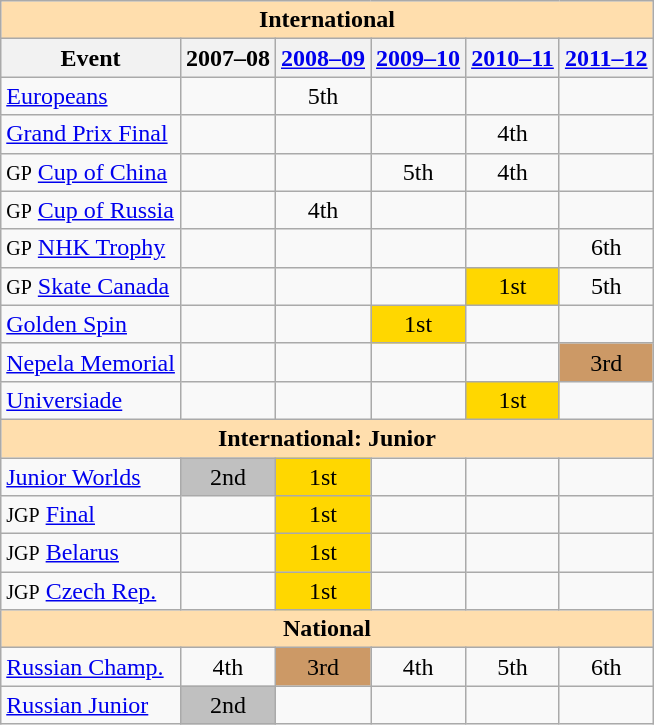<table class="wikitable" style="text-align:center">
<tr>
<th style="background-color: #ffdead; " colspan=6 align=center><strong>International</strong></th>
</tr>
<tr>
<th>Event</th>
<th>2007–08</th>
<th><a href='#'>2008–09</a></th>
<th><a href='#'>2009–10</a></th>
<th><a href='#'>2010–11</a></th>
<th><a href='#'>2011–12</a></th>
</tr>
<tr>
<td align=left><a href='#'>Europeans</a></td>
<td></td>
<td>5th</td>
<td></td>
<td></td>
<td></td>
</tr>
<tr>
<td align=left><a href='#'>Grand Prix Final</a></td>
<td></td>
<td></td>
<td></td>
<td>4th</td>
<td></td>
</tr>
<tr>
<td align=left><small>GP</small> <a href='#'>Cup of China</a></td>
<td></td>
<td></td>
<td>5th</td>
<td>4th</td>
<td></td>
</tr>
<tr>
<td align=left><small>GP</small> <a href='#'>Cup of Russia</a></td>
<td></td>
<td>4th</td>
<td></td>
<td></td>
<td></td>
</tr>
<tr>
<td align=left><small>GP</small> <a href='#'>NHK Trophy</a></td>
<td></td>
<td></td>
<td></td>
<td></td>
<td>6th</td>
</tr>
<tr>
<td align=left><small>GP</small> <a href='#'>Skate Canada</a></td>
<td></td>
<td></td>
<td></td>
<td bgcolor=gold>1st</td>
<td>5th</td>
</tr>
<tr>
<td align=left><a href='#'>Golden Spin</a></td>
<td></td>
<td></td>
<td bgcolor=gold>1st</td>
<td></td>
<td></td>
</tr>
<tr>
<td align=left><a href='#'>Nepela Memorial</a></td>
<td></td>
<td></td>
<td></td>
<td></td>
<td bgcolor=cc9966>3rd</td>
</tr>
<tr>
<td align=left><a href='#'>Universiade</a></td>
<td></td>
<td></td>
<td></td>
<td bgcolor=gold>1st</td>
<td></td>
</tr>
<tr>
<th style="background-color: #ffdead; " colspan=6 align=center><strong>International: Junior</strong></th>
</tr>
<tr>
<td align=left><a href='#'>Junior Worlds</a></td>
<td bgcolor=silver>2nd</td>
<td bgcolor=gold>1st</td>
<td></td>
<td></td>
<td></td>
</tr>
<tr>
<td align=left><small>JGP</small> <a href='#'>Final</a></td>
<td></td>
<td bgcolor=gold>1st</td>
<td></td>
<td></td>
<td></td>
</tr>
<tr>
<td align=left><small>JGP</small> <a href='#'>Belarus</a></td>
<td></td>
<td bgcolor=gold>1st</td>
<td></td>
<td></td>
<td></td>
</tr>
<tr>
<td align=left><small>JGP</small> <a href='#'>Czech Rep.</a></td>
<td></td>
<td bgcolor=gold>1st</td>
<td></td>
<td></td>
<td></td>
</tr>
<tr>
<th style="background-color: #ffdead; " colspan=6 align=center><strong>National</strong></th>
</tr>
<tr>
<td align=left><a href='#'>Russian Champ.</a></td>
<td>4th</td>
<td bgcolor=cc9966>3rd</td>
<td>4th</td>
<td>5th</td>
<td>6th</td>
</tr>
<tr>
<td align=left><a href='#'>Russian Junior</a></td>
<td bgcolor=silver>2nd</td>
<td></td>
<td></td>
<td></td>
<td></td>
</tr>
</table>
